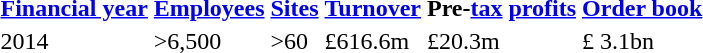<table class=;wikitable">
<tr>
<th><a href='#'>Financial year</a></th>
<th><a href='#'>Employees</a></th>
<th><a href='#'>Sites</a></th>
<th><a href='#'>Turnover</a></th>
<th>Pre-<a href='#'>tax</a> <a href='#'>profits</a></th>
<th><a href='#'>Order book</a></th>
</tr>
<tr>
<td>2014</td>
<td>>6,500</td>
<td>>60</td>
<td>£616.6m</td>
<td>£20.3m</td>
<td>£  3.1bn</td>
</tr>
</table>
